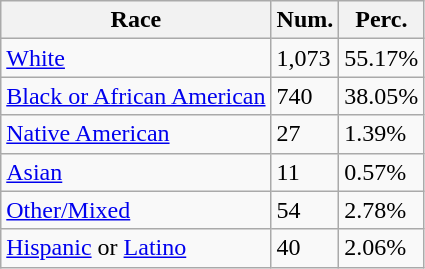<table class="wikitable">
<tr>
<th>Race</th>
<th>Num.</th>
<th>Perc.</th>
</tr>
<tr>
<td><a href='#'>White</a></td>
<td>1,073</td>
<td>55.17%</td>
</tr>
<tr>
<td><a href='#'>Black or African American</a></td>
<td>740</td>
<td>38.05%</td>
</tr>
<tr>
<td><a href='#'>Native American</a></td>
<td>27</td>
<td>1.39%</td>
</tr>
<tr>
<td><a href='#'>Asian</a></td>
<td>11</td>
<td>0.57%</td>
</tr>
<tr>
<td><a href='#'>Other/Mixed</a></td>
<td>54</td>
<td>2.78%</td>
</tr>
<tr>
<td><a href='#'>Hispanic</a> or <a href='#'>Latino</a></td>
<td>40</td>
<td>2.06%</td>
</tr>
</table>
